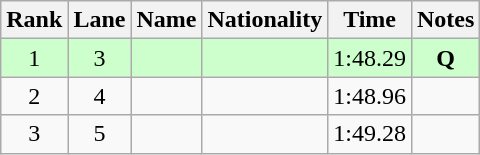<table class="wikitable sortable" style="text-align:center">
<tr>
<th>Rank</th>
<th>Lane</th>
<th>Name</th>
<th>Nationality</th>
<th>Time</th>
<th>Notes</th>
</tr>
<tr bgcolor=#ccffcc>
<td>1</td>
<td>3</td>
<td align=left></td>
<td align=left></td>
<td>1:48.29</td>
<td><strong>Q</strong></td>
</tr>
<tr>
<td>2</td>
<td>4</td>
<td align=left></td>
<td align=left></td>
<td>1:48.96</td>
<td></td>
</tr>
<tr>
<td>3</td>
<td>5</td>
<td align=left></td>
<td align=left></td>
<td>1:49.28</td>
<td></td>
</tr>
</table>
